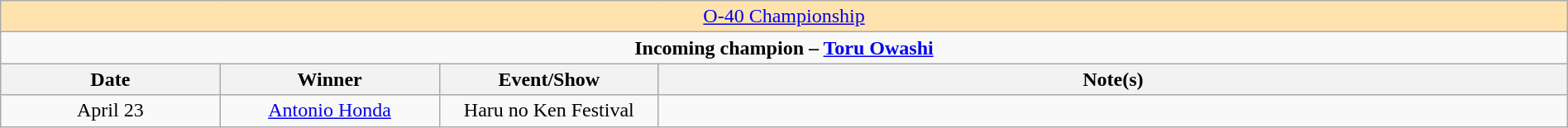<table class="wikitable" style="text-align:center; width:100%;">
<tr style="background:#ffe3af;">
<td colspan="4" style="text-align: center;"><a href='#'>O-40 Championship</a></td>
</tr>
<tr>
<td colspan="4" style="text-align: center;"><strong>Incoming champion – <a href='#'>Toru Owashi</a></strong></td>
</tr>
<tr>
<th width=14%>Date</th>
<th width=14%>Winner</th>
<th width=14%>Event/Show</th>
<th width=58%>Note(s)</th>
</tr>
<tr>
<td>April 23</td>
<td><a href='#'>Antonio Honda</a></td>
<td>Haru no Ken Festival</td>
<td></td>
</tr>
</table>
